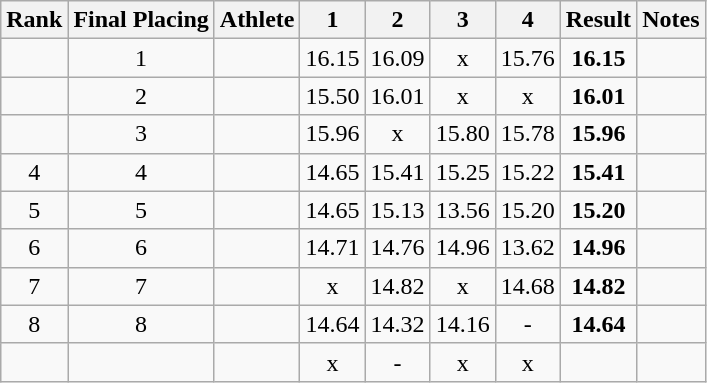<table class="wikitable sortable" style="text-align:center">
<tr>
<th>Rank</th>
<th>Final Placing</th>
<th>Athlete</th>
<th>1</th>
<th>2</th>
<th>3</th>
<th>4</th>
<th>Result</th>
<th>Notes</th>
</tr>
<tr>
<td></td>
<td>1</td>
<td align=left></td>
<td>16.15</td>
<td>16.09</td>
<td>x</td>
<td>15.76</td>
<td><strong>16.15</strong></td>
<td></td>
</tr>
<tr>
<td></td>
<td>2</td>
<td align=left></td>
<td>15.50</td>
<td>16.01</td>
<td>x</td>
<td>x</td>
<td><strong>16.01</strong></td>
<td></td>
</tr>
<tr>
<td></td>
<td>3</td>
<td align=left></td>
<td>15.96</td>
<td>x</td>
<td>15.80</td>
<td>15.78</td>
<td><strong>15.96</strong></td>
<td></td>
</tr>
<tr>
<td>4</td>
<td>4</td>
<td align=left></td>
<td>14.65</td>
<td>15.41</td>
<td>15.25</td>
<td>15.22</td>
<td><strong>15.41</strong></td>
<td></td>
</tr>
<tr>
<td>5</td>
<td>5</td>
<td align=left></td>
<td>14.65</td>
<td>15.13</td>
<td>13.56</td>
<td>15.20</td>
<td><strong>15.20</strong></td>
<td></td>
</tr>
<tr>
<td>6</td>
<td>6</td>
<td align=left></td>
<td>14.71</td>
<td>14.76</td>
<td>14.96</td>
<td>13.62</td>
<td><strong>14.96</strong></td>
<td></td>
</tr>
<tr>
<td>7</td>
<td>7</td>
<td align=left></td>
<td>x</td>
<td>14.82</td>
<td>x</td>
<td>14.68</td>
<td><strong>14.82</strong></td>
<td></td>
</tr>
<tr>
<td>8</td>
<td>8</td>
<td align=left></td>
<td>14.64</td>
<td>14.32</td>
<td>14.16</td>
<td>-</td>
<td><strong>14.64</strong></td>
<td></td>
</tr>
<tr>
<td></td>
<td></td>
<td align=left></td>
<td>x</td>
<td>-</td>
<td>x</td>
<td>x</td>
<td></td>
<td></td>
</tr>
</table>
